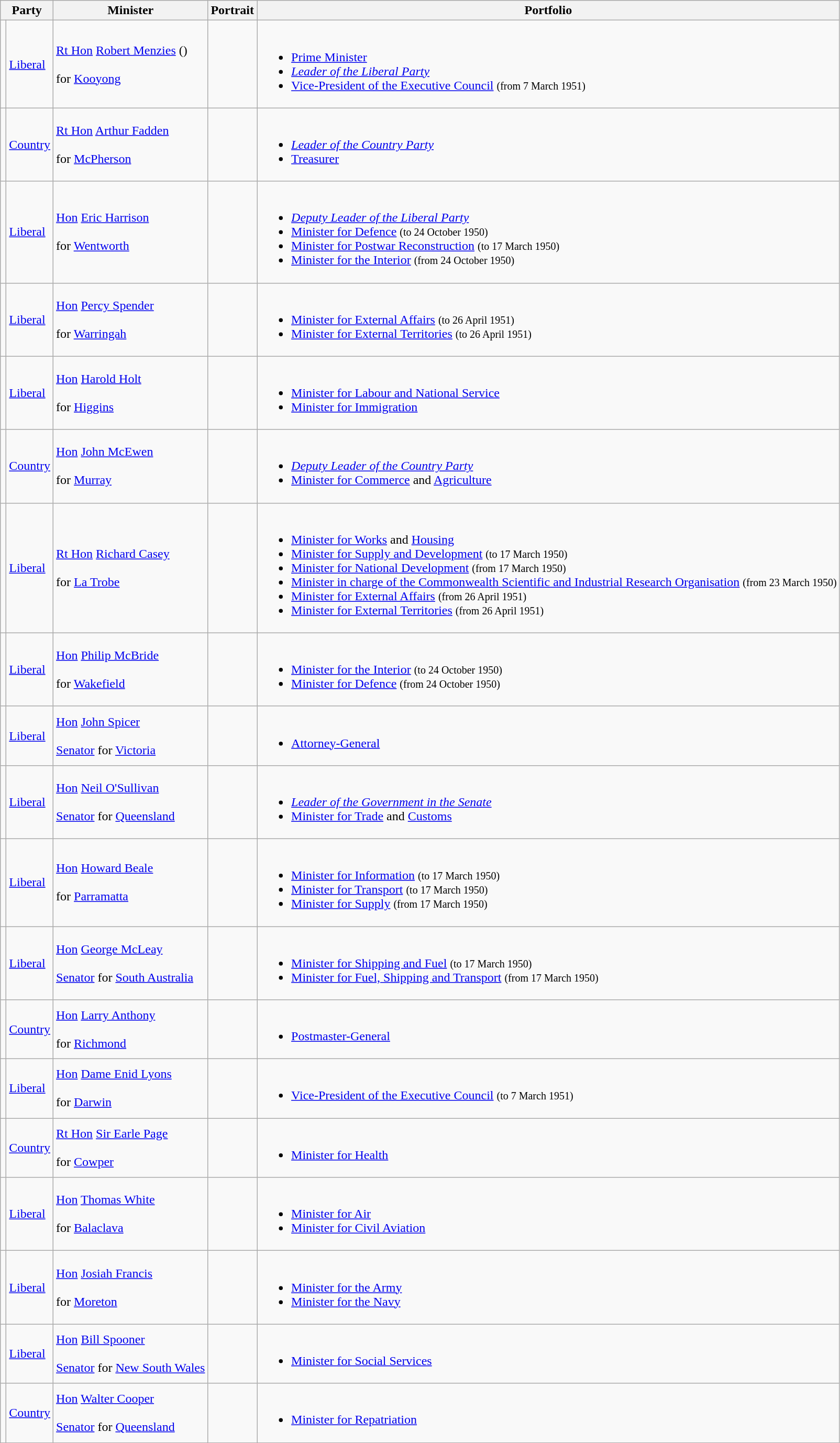<table class="wikitable sortable">
<tr>
<th colspan="2">Party</th>
<th>Minister</th>
<th>Portrait</th>
<th>Portfolio</th>
</tr>
<tr>
<td></td>
<td><a href='#'>Liberal</a></td>
<td><a href='#'>Rt Hon</a> <a href='#'>Robert Menzies</a> ()  <br><br> for <a href='#'>Kooyong</a> <br></td>
<td></td>
<td><br><ul><li><a href='#'>Prime Minister</a></li><li><em><a href='#'>Leader of the Liberal Party</a></em></li><li><a href='#'>Vice-President of the Executive Council</a> <small>(from 7 March 1951)</small></li></ul></td>
</tr>
<tr>
<td></td>
<td><a href='#'>Country</a></td>
<td><a href='#'>Rt Hon</a> <a href='#'>Arthur Fadden</a> <br><br> for <a href='#'>McPherson</a> <br></td>
<td></td>
<td><br><ul><li><em><a href='#'>Leader of the Country Party</a></em></li><li><a href='#'>Treasurer</a></li></ul></td>
</tr>
<tr>
<td></td>
<td><a href='#'>Liberal</a></td>
<td><a href='#'>Hon</a> <a href='#'>Eric Harrison</a> <br><br> for <a href='#'>Wentworth</a> <br></td>
<td></td>
<td><br><ul><li><em><a href='#'>Deputy Leader of the Liberal Party</a></em></li><li><a href='#'>Minister for Defence</a> <small>(to 24 October 1950)</small></li><li><a href='#'>Minister for Postwar Reconstruction</a> <small>(to 17 March 1950)</small></li><li><a href='#'>Minister for the Interior</a> <small>(from 24 October 1950)</small></li></ul></td>
</tr>
<tr>
<td></td>
<td><a href='#'>Liberal</a></td>
<td><a href='#'>Hon</a> <a href='#'>Percy Spender</a>  <br><br> for <a href='#'>Warringah</a> <br></td>
<td></td>
<td><br><ul><li><a href='#'>Minister for External Affairs</a> <small>(to 26 April 1951)</small></li><li><a href='#'>Minister for External Territories</a> <small>(to 26 April 1951)</small></li></ul></td>
</tr>
<tr>
<td></td>
<td><a href='#'>Liberal</a></td>
<td><a href='#'>Hon</a> <a href='#'>Harold Holt</a> <br><br> for <a href='#'>Higgins</a> <br></td>
<td></td>
<td><br><ul><li><a href='#'>Minister for Labour and National Service</a></li><li><a href='#'>Minister for Immigration</a></li></ul></td>
</tr>
<tr>
<td></td>
<td><a href='#'>Country</a></td>
<td><a href='#'>Hon</a> <a href='#'>John McEwen</a> <br><br> for <a href='#'>Murray</a> <br></td>
<td></td>
<td><br><ul><li><em><a href='#'>Deputy Leader of the Country Party</a></em></li><li><a href='#'>Minister for Commerce</a> and <a href='#'>Agriculture</a></li></ul></td>
</tr>
<tr>
<td></td>
<td><a href='#'>Liberal</a></td>
<td><a href='#'>Rt Hon</a> <a href='#'>Richard Casey</a>    <br><br> for <a href='#'>La Trobe</a> <br></td>
<td></td>
<td><br><ul><li><a href='#'>Minister for Works</a> and <a href='#'>Housing</a></li><li><a href='#'>Minister for Supply and Development</a> <small>(to 17 March 1950)</small></li><li><a href='#'>Minister for National Development</a> <small>(from 17 March 1950)</small></li><li><a href='#'>Minister in charge of the Commonwealth Scientific and Industrial Research Organisation</a> <small>(from 23 March 1950)</small></li><li><a href='#'>Minister for External Affairs</a> <small>(from 26 April 1951)</small></li><li><a href='#'>Minister for External Territories</a> <small>(from 26 April 1951)</small></li></ul></td>
</tr>
<tr>
<td></td>
<td><a href='#'>Liberal</a></td>
<td><a href='#'>Hon</a> <a href='#'>Philip McBride</a> <br><br> for <a href='#'>Wakefield</a> <br></td>
<td></td>
<td><br><ul><li><a href='#'>Minister for the Interior</a> <small>(to 24 October 1950)</small></li><li><a href='#'>Minister for Defence</a> <small>(from 24 October 1950)</small></li></ul></td>
</tr>
<tr>
<td></td>
<td><a href='#'>Liberal</a></td>
<td><a href='#'>Hon</a> <a href='#'>John Spicer</a>  <br><br><a href='#'>Senator</a> for <a href='#'>Victoria</a> <br></td>
<td></td>
<td><br><ul><li><a href='#'>Attorney-General</a></li></ul></td>
</tr>
<tr>
<td></td>
<td><a href='#'>Liberal</a></td>
<td><a href='#'>Hon</a> <a href='#'>Neil O'Sullivan</a> <br><br><a href='#'>Senator</a> for <a href='#'>Queensland</a> <br></td>
<td></td>
<td><br><ul><li><em><a href='#'>Leader of the Government in the Senate</a></em></li><li><a href='#'>Minister for Trade</a> and <a href='#'>Customs</a></li></ul></td>
</tr>
<tr>
<td></td>
<td><a href='#'>Liberal</a></td>
<td><a href='#'>Hon</a> <a href='#'>Howard Beale</a> <br><br> for <a href='#'>Parramatta</a> <br></td>
<td></td>
<td><br><ul><li><a href='#'>Minister for Information</a> <small>(to 17 March 1950)</small></li><li><a href='#'>Minister for Transport</a> <small>(to 17 March 1950)</small></li><li><a href='#'>Minister for Supply</a> <small>(from 17 March 1950)</small></li></ul></td>
</tr>
<tr>
<td></td>
<td><a href='#'>Liberal</a></td>
<td><a href='#'>Hon</a> <a href='#'>George McLeay</a> <br><br><a href='#'>Senator</a> for <a href='#'>South Australia</a> <br></td>
<td></td>
<td><br><ul><li><a href='#'>Minister for Shipping and Fuel</a> <small>(to 17 March 1950)</small></li><li><a href='#'>Minister for Fuel, Shipping and Transport</a> <small>(from 17 March 1950)</small></li></ul></td>
</tr>
<tr>
<td></td>
<td><a href='#'>Country</a></td>
<td><a href='#'>Hon</a> <a href='#'>Larry Anthony</a> <br><br> for <a href='#'>Richmond</a> <br></td>
<td></td>
<td><br><ul><li><a href='#'>Postmaster-General</a></li></ul></td>
</tr>
<tr>
<td></td>
<td><a href='#'>Liberal</a></td>
<td><a href='#'>Hon</a> <a href='#'>Dame Enid Lyons</a>  <br><br> for <a href='#'>Darwin</a> <br></td>
<td></td>
<td><br><ul><li><a href='#'>Vice-President of the Executive Council</a> <small>(to 7 March 1951)</small></li></ul></td>
</tr>
<tr>
<td></td>
<td><a href='#'>Country</a></td>
<td><a href='#'>Rt Hon</a> <a href='#'>Sir Earle Page</a>   <br><br> for <a href='#'>Cowper</a> <br></td>
<td></td>
<td><br><ul><li><a href='#'>Minister for Health</a></li></ul></td>
</tr>
<tr>
<td></td>
<td><a href='#'>Liberal</a></td>
<td><a href='#'>Hon</a> <a href='#'>Thomas White</a>   <br><br> for <a href='#'>Balaclava</a> <br></td>
<td></td>
<td><br><ul><li><a href='#'>Minister for Air</a></li><li><a href='#'>Minister for Civil Aviation</a></li></ul></td>
</tr>
<tr>
<td></td>
<td><a href='#'>Liberal</a></td>
<td><a href='#'>Hon</a> <a href='#'>Josiah Francis</a> <br><br> for <a href='#'>Moreton</a> <br></td>
<td></td>
<td><br><ul><li><a href='#'>Minister for the Army</a></li><li><a href='#'>Minister for the Navy</a></li></ul></td>
</tr>
<tr>
<td></td>
<td><a href='#'>Liberal</a></td>
<td><a href='#'>Hon</a> <a href='#'>Bill Spooner</a>  <br><br><a href='#'>Senator</a> for <a href='#'>New South Wales</a> <br></td>
<td></td>
<td><br><ul><li><a href='#'>Minister for Social Services</a></li></ul></td>
</tr>
<tr>
<td></td>
<td><a href='#'>Country</a></td>
<td><a href='#'>Hon</a> <a href='#'>Walter Cooper</a>  <br><br><a href='#'>Senator</a> for <a href='#'>Queensland</a> <br></td>
<td></td>
<td><br><ul><li><a href='#'>Minister for Repatriation</a></li></ul></td>
</tr>
</table>
